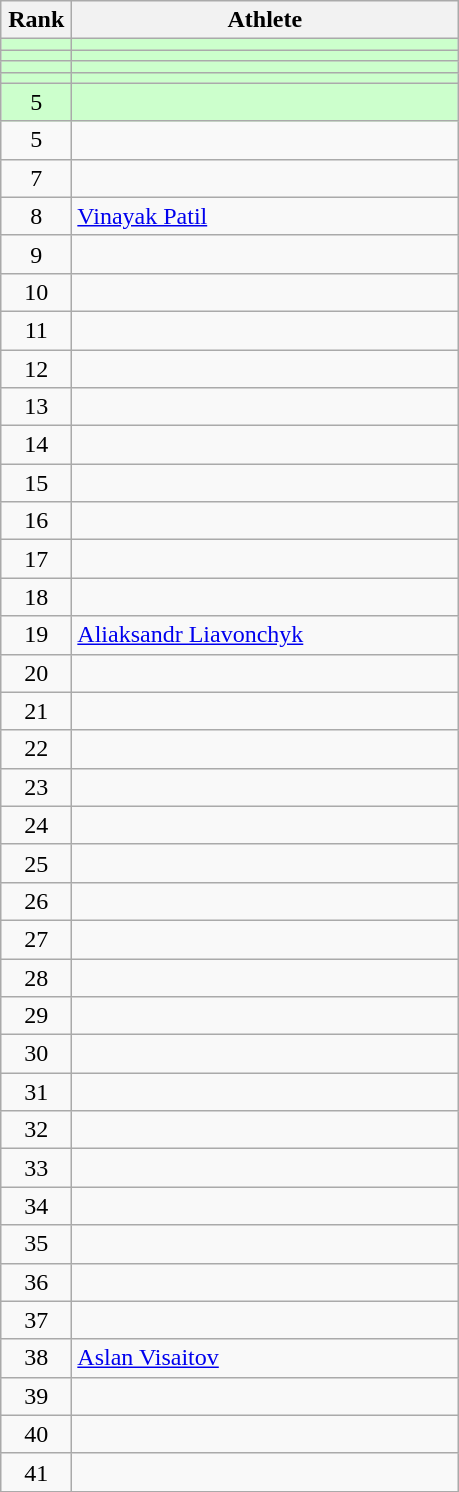<table class="wikitable" style="text-align: center;">
<tr>
<th width=40>Rank</th>
<th width=250>Athlete</th>
</tr>
<tr bgcolor=#ccffcc>
<td></td>
<td align="left"></td>
</tr>
<tr bgcolor=#ccffcc>
<td></td>
<td align="left"></td>
</tr>
<tr bgcolor=#ccffcc>
<td></td>
<td align="left"></td>
</tr>
<tr bgcolor=#ccffcc>
<td></td>
<td align="left"></td>
</tr>
<tr bgcolor=#ccffcc>
<td>5</td>
<td align="left"></td>
</tr>
<tr>
<td>5</td>
<td align="left"></td>
</tr>
<tr>
<td>7</td>
<td align="left"></td>
</tr>
<tr>
<td>8</td>
<td align="left"> <a href='#'>Vinayak Patil</a> </td>
</tr>
<tr>
<td>9</td>
<td align="left"></td>
</tr>
<tr>
<td>10</td>
<td align="left"></td>
</tr>
<tr>
<td>11</td>
<td align="left"></td>
</tr>
<tr>
<td>12</td>
<td align="left"></td>
</tr>
<tr>
<td>13</td>
<td align="left"></td>
</tr>
<tr>
<td>14</td>
<td align="left"></td>
</tr>
<tr>
<td>15</td>
<td align="left"></td>
</tr>
<tr>
<td>16</td>
<td align="left"></td>
</tr>
<tr>
<td>17</td>
<td align="left"></td>
</tr>
<tr>
<td>18</td>
<td align="left"></td>
</tr>
<tr>
<td>19</td>
<td align="left"> <a href='#'>Aliaksandr Liavonchyk</a> </td>
</tr>
<tr>
<td>20</td>
<td align="left"></td>
</tr>
<tr>
<td>21</td>
<td align="left"></td>
</tr>
<tr>
<td>22</td>
<td align="left"></td>
</tr>
<tr>
<td>23</td>
<td align="left"></td>
</tr>
<tr>
<td>24</td>
<td align="left"></td>
</tr>
<tr>
<td>25</td>
<td align="left"></td>
</tr>
<tr>
<td>26</td>
<td align="left"></td>
</tr>
<tr>
<td>27</td>
<td align="left"></td>
</tr>
<tr>
<td>28</td>
<td align="left"></td>
</tr>
<tr>
<td>29</td>
<td align="left"></td>
</tr>
<tr>
<td>30</td>
<td align="left"></td>
</tr>
<tr>
<td>31</td>
<td align="left"></td>
</tr>
<tr>
<td>32</td>
<td align="left"></td>
</tr>
<tr>
<td>33</td>
<td align="left"></td>
</tr>
<tr>
<td>34</td>
<td align="left"></td>
</tr>
<tr>
<td>35</td>
<td align="left"></td>
</tr>
<tr>
<td>36</td>
<td align="left"></td>
</tr>
<tr>
<td>37</td>
<td align="left"></td>
</tr>
<tr>
<td>38</td>
<td align="left"> <a href='#'>Aslan Visaitov</a> </td>
</tr>
<tr>
<td>39</td>
<td align="left"></td>
</tr>
<tr>
<td>40</td>
<td align="left"></td>
</tr>
<tr>
<td>41</td>
<td align="left"></td>
</tr>
</table>
